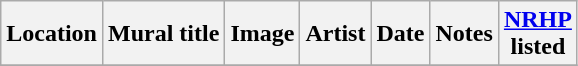<table class="wikitable sortable">
<tr>
<th>Location</th>
<th>Mural title</th>
<th>Image</th>
<th>Artist</th>
<th>Date</th>
<th>Notes</th>
<th><a href='#'>NRHP</a><br>listed</th>
</tr>
<tr>
</tr>
</table>
